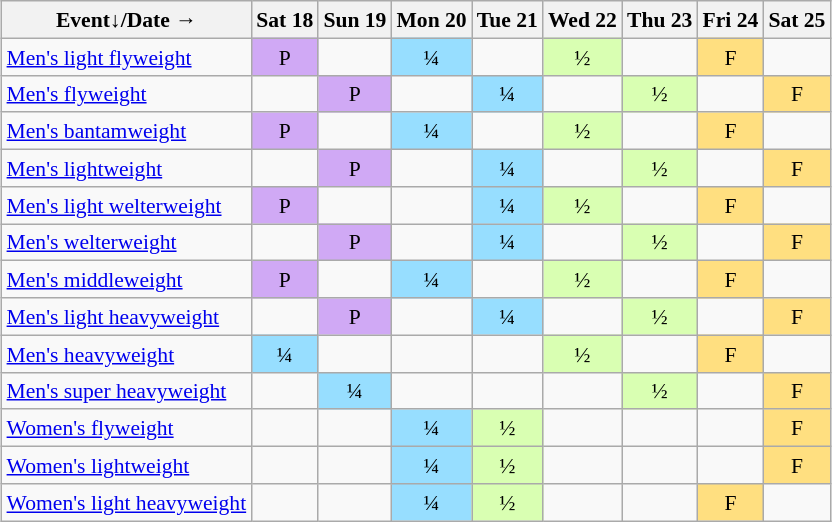<table class="wikitable" style="margin:0.5em auto; font-size:90%; line-height:1.25em;">
<tr style="text-align:center;">
<th>Event↓/Date →</th>
<th>Sat 18</th>
<th>Sun 19</th>
<th>Mon 20</th>
<th>Tue 21</th>
<th>Wed 22</th>
<th>Thu 23</th>
<th>Fri 24</th>
<th>Sat 25</th>
</tr>
<tr style="text-align:center;">
<td style="text-align:left;"><a href='#'>Men's light flyweight</a></td>
<td style="background-color:#D0A9F5;">P</td>
<td></td>
<td style="background-color:#97DEFF;">¼</td>
<td></td>
<td style="background-color:#D9FFB2;">½</td>
<td></td>
<td style="background-color:#FFDF80;">F</td>
<td></td>
</tr>
<tr style="text-align:center;">
<td style="text-align:left;"><a href='#'>Men's flyweight</a></td>
<td></td>
<td style="background-color:#D0A9F5;">P</td>
<td></td>
<td style="background-color:#97DEFF;">¼</td>
<td></td>
<td style="background-color:#D9FFB2;">½</td>
<td></td>
<td style="background-color:#FFDF80;">F</td>
</tr>
<tr style="text-align:center;">
<td style="text-align:left;"><a href='#'>Men's bantamweight</a></td>
<td style="background-color:#D0A9F5;">P</td>
<td></td>
<td style="background-color:#97DEFF;">¼</td>
<td></td>
<td style="background-color:#D9FFB2;">½</td>
<td></td>
<td style="background-color:#FFDF80;">F</td>
<td></td>
</tr>
<tr style="text-align:center;">
<td style="text-align:left;"><a href='#'>Men's lightweight</a></td>
<td></td>
<td style="background-color:#D0A9F5;">P</td>
<td></td>
<td style="background-color:#97DEFF;">¼</td>
<td></td>
<td style="background-color:#D9FFB2;">½</td>
<td></td>
<td style="background-color:#FFDF80;">F</td>
</tr>
<tr style="text-align:center;">
<td style="text-align:left;"><a href='#'>Men's light welterweight</a></td>
<td style="background-color:#D0A9F5;">P</td>
<td></td>
<td></td>
<td style="background-color:#97DEFF;">¼</td>
<td style="background-color:#D9FFB2;">½</td>
<td></td>
<td style="background-color:#FFDF80;">F</td>
<td></td>
</tr>
<tr style="text-align:center;">
<td style="text-align:left;"><a href='#'>Men's welterweight</a></td>
<td></td>
<td style="background-color:#D0A9F5;">P</td>
<td></td>
<td style="background-color:#97DEFF;">¼</td>
<td></td>
<td style="background-color:#D9FFB2;">½</td>
<td></td>
<td style="background-color:#FFDF80;">F</td>
</tr>
<tr style="text-align:center;">
<td style="text-align:left;"><a href='#'>Men's middleweight</a></td>
<td style="background-color:#D0A9F5;">P</td>
<td></td>
<td style="background-color:#97DEFF;">¼</td>
<td></td>
<td style="background-color:#D9FFB2;">½</td>
<td></td>
<td style="background-color:#FFDF80;">F</td>
<td></td>
</tr>
<tr style="text-align:center;">
<td style="text-align:left;"><a href='#'>Men's light heavyweight</a></td>
<td></td>
<td style="background-color:#D0A9F5;">P</td>
<td></td>
<td style="background-color:#97DEFF;">¼</td>
<td></td>
<td style="background-color:#D9FFB2;">½</td>
<td></td>
<td style="background-color:#FFDF80;">F</td>
</tr>
<tr style="text-align:center;">
<td style="text-align:left;"><a href='#'>Men's heavyweight</a></td>
<td style="background-color:#97DEFF;">¼</td>
<td></td>
<td></td>
<td></td>
<td style="background-color:#D9FFB2;">½</td>
<td></td>
<td style="background-color:#FFDF80;">F</td>
<td></td>
</tr>
<tr style="text-align:center;">
<td style="text-align:left;"><a href='#'>Men's super heavyweight</a></td>
<td></td>
<td style="background-color:#97DEFF;">¼</td>
<td></td>
<td></td>
<td></td>
<td style="background-color:#D9FFB2;">½</td>
<td></td>
<td style="background-color:#FFDF80;">F</td>
</tr>
<tr style="text-align:center;">
<td style="text-align:left;"><a href='#'>Women's flyweight</a></td>
<td></td>
<td></td>
<td style="background-color:#97DEFF;">¼</td>
<td style="background-color:#D9FFB2;">½</td>
<td></td>
<td></td>
<td></td>
<td style="background-color:#FFDF80;">F</td>
</tr>
<tr style="text-align:center;">
<td style="text-align:left;"><a href='#'>Women's lightweight</a></td>
<td></td>
<td></td>
<td style="background-color:#97DEFF;">¼</td>
<td style="background-color:#D9FFB2;">½</td>
<td></td>
<td></td>
<td></td>
<td style="background-color:#FFDF80;">F</td>
</tr>
<tr style="text-align:center;">
<td style="text-align:left;"><a href='#'>Women's light heavyweight</a></td>
<td></td>
<td></td>
<td style="background-color:#97DEFF;">¼</td>
<td style="background-color:#D9FFB2;">½</td>
<td></td>
<td></td>
<td style="background-color:#FFDF80;">F</td>
<td></td>
</tr>
</table>
